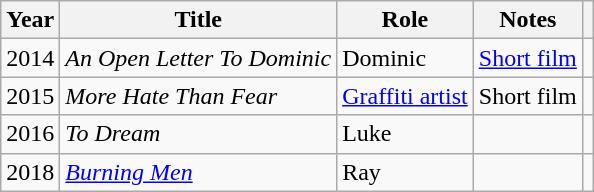<table class="wikitable">
<tr>
<th>Year</th>
<th>Title</th>
<th>Role</th>
<th>Notes</th>
<th></th>
</tr>
<tr>
<td>2014</td>
<td><em>An Open Letter To Dominic</em></td>
<td>Dominic</td>
<td><a href='#'>Short film</a></td>
<td></td>
</tr>
<tr>
<td>2015</td>
<td><em>More Hate Than Fear</em></td>
<td><a href='#'>Graffiti artist</a></td>
<td>Short film</td>
<td></td>
</tr>
<tr>
<td>2016</td>
<td><em>To Dream</em></td>
<td>Luke</td>
<td></td>
<td></td>
</tr>
<tr>
<td>2018</td>
<td><em><a href='#'>Burning Men</a></em></td>
<td>Ray</td>
<td></td>
<td></td>
</tr>
</table>
